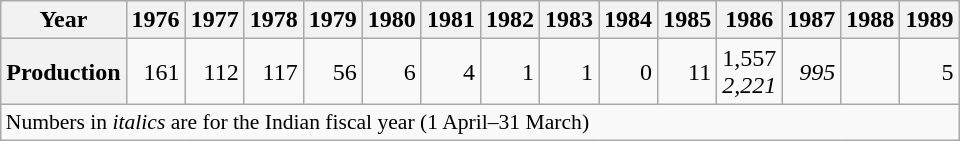<table class="wikitable">
<tr>
<th>Year</th>
<th>1976</th>
<th>1977</th>
<th>1978</th>
<th>1979</th>
<th>1980</th>
<th>1981</th>
<th>1982</th>
<th>1983</th>
<th>1984</th>
<th>1985</th>
<th>1986</th>
<th>1987</th>
<th>1988</th>
<th>1989</th>
</tr>
<tr>
<th>Production</th>
<td align="right">161</td>
<td align="right">112</td>
<td align="right">117</td>
<td align="right">56</td>
<td align="right">6</td>
<td align="right">4</td>
<td align="right">1</td>
<td align="right">1</td>
<td align="right">0</td>
<td align="right">11</td>
<td align="right">1,557<br><em>2,221</em></td>
<td align="right"><em>995</em></td>
<td align="right"></td>
<td align="right">5</td>
</tr>
<tr style="font-size:90%;">
<td colspan=15>Numbers in <em>italics</em> are for the Indian fiscal year (1 April–31 March)</td>
</tr>
</table>
